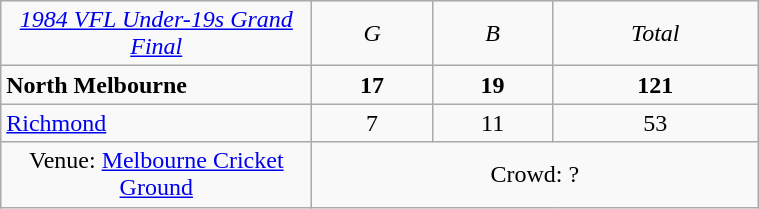<table class="wikitable" style="text-align:center; width:40%">
<tr>
<td width=200><em><a href='#'>1984 VFL Under-19s Grand Final</a></em></td>
<td><em>G</em></td>
<td><em>B</em></td>
<td><em>Total</em></td>
</tr>
<tr>
<td style="text-align:left"><strong>North Melbourne</strong></td>
<td><strong>17</strong></td>
<td><strong>19</strong></td>
<td><strong>121</strong></td>
</tr>
<tr>
<td style="text-align:left"><a href='#'>Richmond</a></td>
<td>7</td>
<td>11</td>
<td>53</td>
</tr>
<tr>
<td>Venue: <a href='#'>Melbourne Cricket Ground</a></td>
<td colspan=3>Crowd: ?</td>
</tr>
</table>
